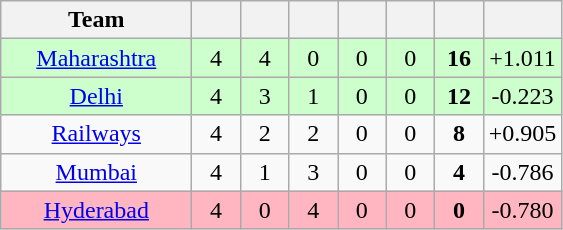<table class="wikitable" style="text-align:center">
<tr>
<th style="width:120px">Team</th>
<th style="width:25px"></th>
<th style="width:25px"></th>
<th style="width:25px"></th>
<th style="width:25px"></th>
<th style="width:25px"></th>
<th style="width:25px"></th>
<th style="width:40px;"></th>
</tr>
<tr style="background-color:#cfc">
<td><a href='#'>Maharashtra</a></td>
<td>4</td>
<td>4</td>
<td>0</td>
<td>0</td>
<td>0</td>
<td><strong>16</strong></td>
<td>+1.011</td>
</tr>
<tr style="background-color:#cfc">
<td><a href='#'>Delhi</a></td>
<td>4</td>
<td>3</td>
<td>1</td>
<td>0</td>
<td>0</td>
<td><strong>12</strong></td>
<td>-0.223</td>
</tr>
<tr>
<td><a href='#'>Railways</a></td>
<td>4</td>
<td>2</td>
<td>2</td>
<td>0</td>
<td>0</td>
<td><strong>8</strong></td>
<td>+0.905</td>
</tr>
<tr>
<td><a href='#'>Mumbai</a></td>
<td>4</td>
<td>1</td>
<td>3</td>
<td>0</td>
<td>0</td>
<td><strong>4</strong></td>
<td>-0.786</td>
</tr>
<tr style="background-color:lightpink">
<td><a href='#'>Hyderabad</a></td>
<td>4</td>
<td>0</td>
<td>4</td>
<td>0</td>
<td>0</td>
<td><strong>0</strong></td>
<td>-0.780</td>
</tr>
</table>
